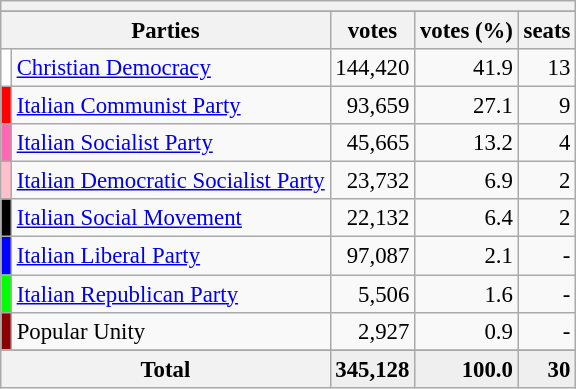<table class="wikitable" style="font-size:95%">
<tr>
<th colspan=5></th>
</tr>
<tr>
</tr>
<tr bgcolor="EFEFEF">
<th colspan=2>Parties</th>
<th>votes</th>
<th>votes (%)</th>
<th>seats</th>
</tr>
<tr>
<td bgcolor=White></td>
<td><a href='#'>Christian Democracy</a></td>
<td align=right>144,420</td>
<td align=right>41.9</td>
<td align=right>13</td>
</tr>
<tr>
<td bgcolor=Red></td>
<td><a href='#'>Italian Communist Party</a></td>
<td align=right>93,659</td>
<td align=right>27.1</td>
<td align=right>9</td>
</tr>
<tr>
<td bgcolor=Hotpink></td>
<td><a href='#'>Italian Socialist Party</a></td>
<td align=right>45,665</td>
<td align=right>13.2</td>
<td align=right>4</td>
</tr>
<tr>
<td bgcolor=Pink></td>
<td><a href='#'>Italian Democratic Socialist Party</a></td>
<td align=right>23,732</td>
<td align=right>6.9</td>
<td align=right>2</td>
</tr>
<tr>
<td bgcolor=Black></td>
<td><a href='#'>Italian Social Movement</a></td>
<td align=right>22,132</td>
<td align=right>6.4</td>
<td align=right>2</td>
</tr>
<tr>
<td bgcolor=Blue></td>
<td><a href='#'>Italian Liberal Party</a></td>
<td align=right>97,087</td>
<td align=right>2.1</td>
<td align=right>-</td>
</tr>
<tr>
<td bgcolor=Lime></td>
<td><a href='#'>Italian Republican Party</a></td>
<td align=right>5,506</td>
<td align=right>1.6</td>
<td align=right>-</td>
</tr>
<tr>
<td bgcolor=Darkred></td>
<td>Popular Unity</td>
<td align=right>2,927</td>
<td align=right>0.9</td>
<td align=right>-</td>
</tr>
<tr>
</tr>
<tr bgcolor="EFEFEF">
<th colspan=2><strong>Total</strong></th>
<td align=right><strong>345,128</strong></td>
<td align=right><strong>100.0</strong></td>
<td align=right><strong>30</strong></td>
</tr>
</table>
